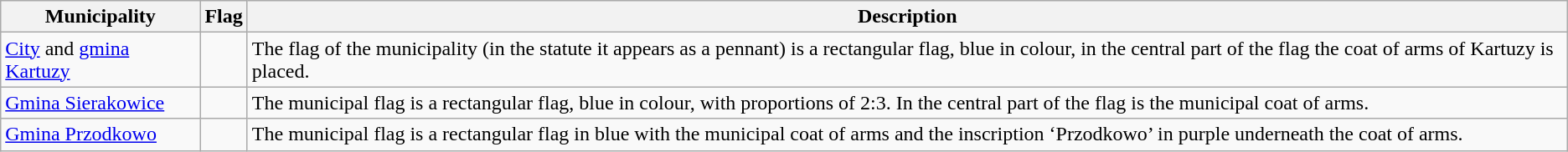<table class="wikitable">
<tr>
<th>Municipality</th>
<th>Flag</th>
<th>Description</th>
</tr>
<tr>
<td><a href='#'>City</a> and  <a href='#'>gmina Kartuzy</a></td>
<td></td>
<td>The flag of the municipality (in the statute it appears as a pennant) is a rectangular flag, blue in colour, in the central part of the flag the coat of arms of Kartuzy is placed.</td>
</tr>
<tr>
<td><a href='#'>Gmina Sierakowice</a></td>
<td></td>
<td>The municipal flag is a rectangular flag, blue in colour, with proportions of 2:3. In the central part of the flag is the municipal coat of arms.</td>
</tr>
<tr>
<td><a href='#'>Gmina Przodkowo</a></td>
<td></td>
<td>The municipal flag is a rectangular flag in blue with the municipal coat of arms and the inscription ‘Przodkowo’ in purple underneath the coat of arms.</td>
</tr>
</table>
